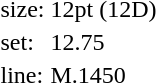<table style="margin-left:40px;">
<tr>
<td>size:</td>
<td>12pt (12D)</td>
</tr>
<tr>
<td>set:</td>
<td>12.75</td>
</tr>
<tr>
<td>line:</td>
<td>M.1450</td>
</tr>
</table>
